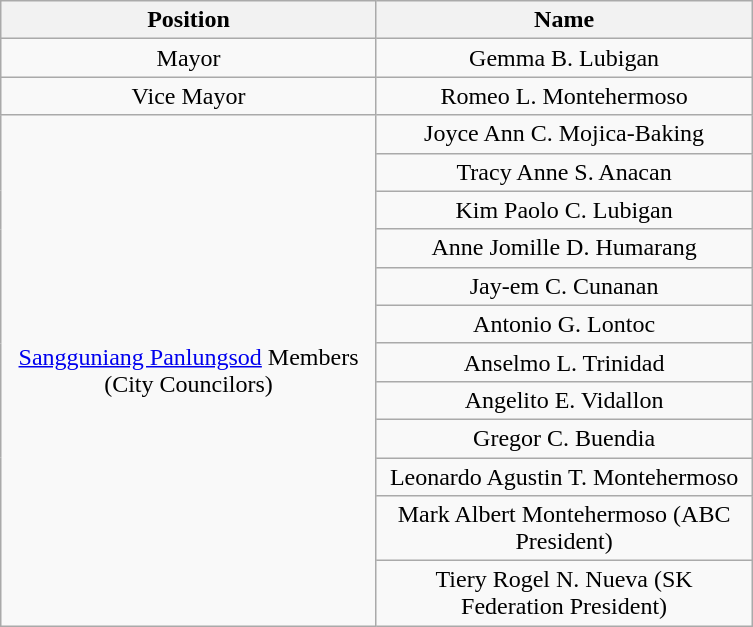<table class="wikitable" style="text-align:center">
<tr>
<th width="243">Position</th>
<th width="243">Name</th>
</tr>
<tr>
<td>Mayor</td>
<td>Gemma B. Lubigan</td>
</tr>
<tr>
<td>Vice Mayor</td>
<td>Romeo L. Montehermoso</td>
</tr>
<tr>
<td rowspan=12><a href='#'>Sangguniang Panlungsod</a> Members<br>(City Councilors)</td>
<td>Joyce Ann C. Mojica-Baking</td>
</tr>
<tr>
<td>Tracy Anne S. Anacan</td>
</tr>
<tr>
<td>Kim Paolo C. Lubigan</td>
</tr>
<tr>
<td>Anne Jomille D. Humarang</td>
</tr>
<tr>
<td>Jay-em C. Cunanan</td>
</tr>
<tr>
<td>Antonio G. Lontoc</td>
</tr>
<tr>
<td>Anselmo L. Trinidad</td>
</tr>
<tr>
<td>Angelito E. Vidallon</td>
</tr>
<tr>
<td>Gregor C. Buendia</td>
</tr>
<tr>
<td>Leonardo Agustin T. Montehermoso</td>
</tr>
<tr>
<td>Mark Albert Montehermoso (ABC President)</td>
</tr>
<tr>
<td>Tiery Rogel N. Nueva (SK Federation President)</td>
</tr>
</table>
